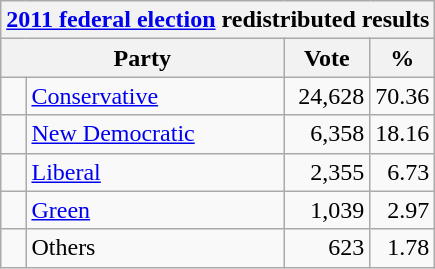<table class="wikitable">
<tr>
<th colspan="4"><a href='#'>2011 federal election</a> redistributed results</th>
</tr>
<tr>
<th bgcolor="#DDDDFF" width="130px" colspan="2">Party</th>
<th bgcolor="#DDDDFF" width="50px">Vote</th>
<th bgcolor="#DDDDFF" width="30px">%</th>
</tr>
<tr>
<td> </td>
<td><a href='#'>Conservative</a></td>
<td align=right>24,628</td>
<td align=right>70.36</td>
</tr>
<tr>
<td> </td>
<td><a href='#'>New Democratic</a></td>
<td align=right>6,358</td>
<td align=right>18.16</td>
</tr>
<tr>
<td> </td>
<td><a href='#'>Liberal</a></td>
<td align=right>2,355</td>
<td align=right>6.73</td>
</tr>
<tr>
<td> </td>
<td><a href='#'>Green</a></td>
<td align=right>1,039</td>
<td align=right>2.97</td>
</tr>
<tr>
<td> </td>
<td>Others</td>
<td align=right>623</td>
<td align=right>1.78</td>
</tr>
</table>
